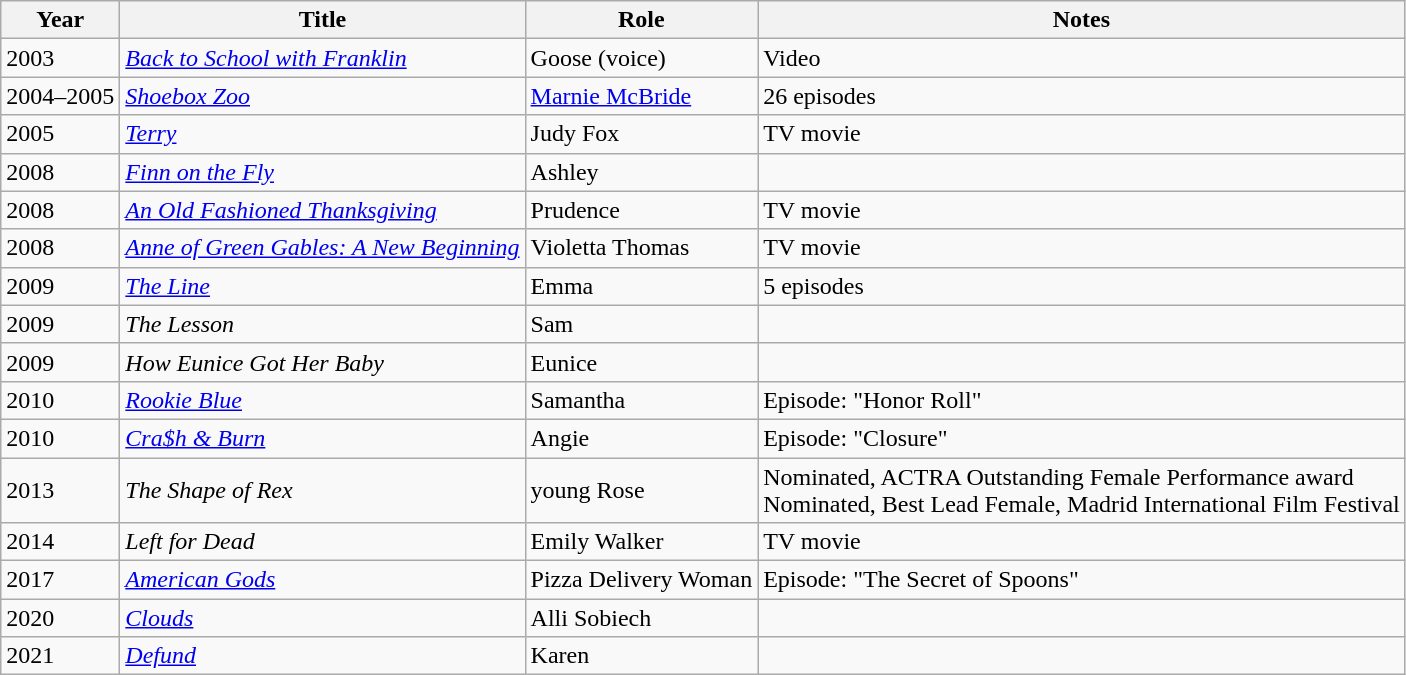<table class="wikitable sortable">
<tr>
<th>Year</th>
<th>Title</th>
<th>Role</th>
<th class="unsortable">Notes</th>
</tr>
<tr>
<td>2003</td>
<td><em><a href='#'>Back to School with Franklin</a></em></td>
<td>Goose (voice)</td>
<td>Video</td>
</tr>
<tr>
<td>2004–2005</td>
<td><em><a href='#'>Shoebox Zoo</a></em></td>
<td><a href='#'>Marnie McBride</a></td>
<td>26 episodes</td>
</tr>
<tr>
<td>2005</td>
<td><em><a href='#'>Terry</a></em></td>
<td>Judy Fox</td>
<td>TV movie</td>
</tr>
<tr>
<td>2008</td>
<td><em><a href='#'>Finn on the Fly</a></em></td>
<td>Ashley</td>
<td></td>
</tr>
<tr>
<td>2008</td>
<td><em><a href='#'>An Old Fashioned Thanksgiving</a></em></td>
<td>Prudence</td>
<td>TV movie</td>
</tr>
<tr>
<td>2008</td>
<td><em><a href='#'>Anne of Green Gables: A New Beginning</a></em></td>
<td>Violetta Thomas</td>
<td>TV movie</td>
</tr>
<tr>
<td>2009</td>
<td data-sort-value="Line, The"><em><a href='#'>The Line</a></em></td>
<td>Emma</td>
<td>5 episodes</td>
</tr>
<tr>
<td>2009</td>
<td data-sort-value="Lesson, The"><em>The Lesson</em></td>
<td>Sam</td>
<td></td>
</tr>
<tr>
<td>2009</td>
<td><em>How Eunice Got Her Baby</em></td>
<td>Eunice</td>
<td></td>
</tr>
<tr>
<td>2010</td>
<td><em><a href='#'>Rookie Blue</a></em></td>
<td>Samantha</td>
<td>Episode: "Honor Roll"</td>
</tr>
<tr>
<td>2010</td>
<td><em><a href='#'>Cra$h & Burn</a></em></td>
<td>Angie</td>
<td>Episode: "Closure"</td>
</tr>
<tr>
<td>2013</td>
<td data-sort-value="Shape of Rex, The"><em>The Shape of Rex</em></td>
<td>young Rose</td>
<td>Nominated, ACTRA Outstanding Female Performance award<br>Nominated, Best Lead Female, Madrid International Film Festival</td>
</tr>
<tr>
<td>2014</td>
<td><em>Left for Dead</em></td>
<td>Emily Walker</td>
<td>TV movie</td>
</tr>
<tr>
<td>2017</td>
<td><em><a href='#'>American Gods</a></em></td>
<td>Pizza Delivery Woman</td>
<td>Episode: "The Secret of Spoons"</td>
</tr>
<tr>
<td>2020</td>
<td><em><a href='#'>Clouds</a></em></td>
<td>Alli Sobiech</td>
<td></td>
</tr>
<tr>
<td>2021</td>
<td><em><a href='#'>Defund</a></em></td>
<td>Karen</td>
<td></td>
</tr>
</table>
